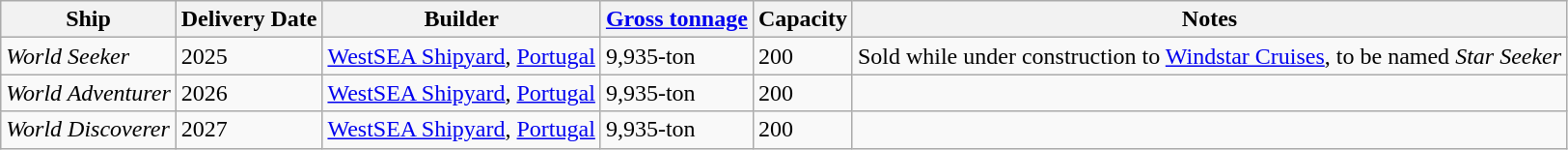<table class="wikitable">
<tr>
<th>Ship</th>
<th>Delivery Date</th>
<th>Builder</th>
<th><a href='#'>Gross tonnage</a></th>
<th>Capacity</th>
<th>Notes</th>
</tr>
<tr>
<td><em>World Seeker</em></td>
<td>2025</td>
<td><a href='#'>WestSEA Shipyard</a>, <a href='#'>Portugal</a></td>
<td>9,935-ton</td>
<td>200</td>
<td>Sold while under construction to <a href='#'>Windstar Cruises</a>, to be named <em>Star Seeker</em></td>
</tr>
<tr>
<td><em>World Adventurer</em></td>
<td>2026</td>
<td><a href='#'>WestSEA Shipyard</a>, <a href='#'>Portugal</a></td>
<td>9,935-ton</td>
<td>200</td>
<td></td>
</tr>
<tr>
<td><em>World Discoverer</em></td>
<td>2027</td>
<td><a href='#'>WestSEA Shipyard</a>, <a href='#'>Portugal</a></td>
<td>9,935-ton</td>
<td>200</td>
<td></td>
</tr>
</table>
